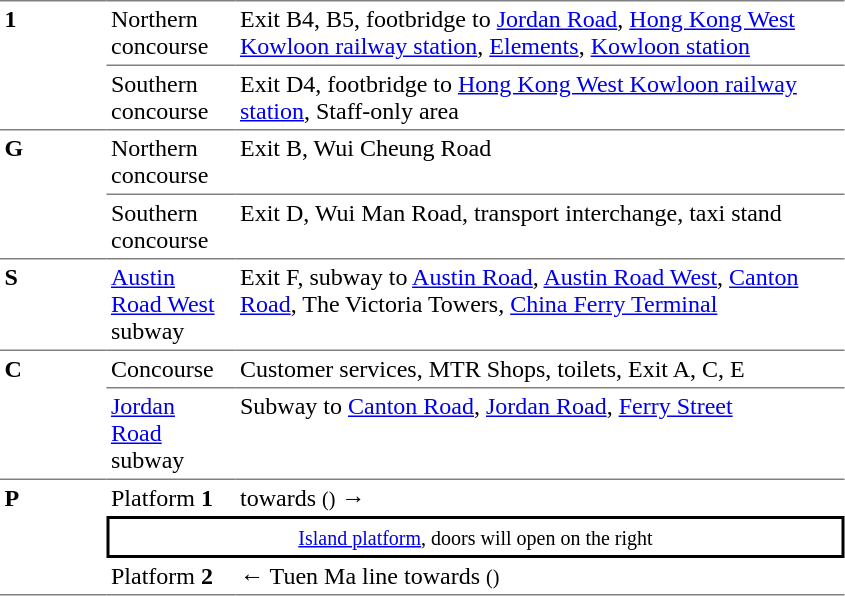<table border=0 cellspacing=0 cellpadding=3>
<tr>
<td style="border-top:solid 1px gray;border-bottom:solid 1px gray;width:65px;vertical-align:top;" rowspan=2><strong>1</strong></td>
<td style="border-top:solid 1px gray;border-bottom:solid 1px gray;width:80px;vertical-align:top;" rowspan=1>Northern concourse</td>
<td style="border-top:solid 1px gray;border-bottom:solid 1px gray;width:400px;vertical-align:top;" rowspan=1>Exit B4, B5, footbridge to <a href='#'>Jordan Road</a>, <a href='#'>Hong Kong West Kowloon railway station</a>, <a href='#'>Elements</a>, <a href='#'>Kowloon station</a></td>
</tr>
<tr>
<td style="border-bottom:solid 1px gray;vertical-align:top;">Southern concourse</td>
<td style="border-bottom:solid 1px gray;vertical-align:top;">Exit D4, footbridge to <a href='#'>Hong Kong West Kowloon railway station</a>, Staff-only area</td>
</tr>
<tr>
<td style="border-bottom:solid 1px gray;vertical-align:top;" rowspan=2><strong>G</strong></td>
<td style="border-bottom:solid 1px gray;vertical-align:top;" rowspan=1>Northern concourse</td>
<td style="border-bottom:solid 1px gray;vertical-align:top;" rowspan=1>Exit B, Wui Cheung Road</td>
</tr>
<tr>
<td style="border-bottom:solid 1px gray;vertical-align:top;" rowspan=1>Southern concourse</td>
<td style="border-bottom:solid 1px gray;vertical-align:top;" rowspan=1>Exit D, Wui Man Road, transport interchange, taxi stand</td>
</tr>
<tr>
<td style="border-bottom:solid 1px gray;vertical-align:top;"><strong>S</strong></td>
<td style="border-bottom:solid 1px gray;vertical-align:top;"><a href='#'>Austin Road West</a> subway</td>
<td style="border-bottom:solid 1px gray;vertical-align:top;">Exit F, subway to <a href='#'>Austin Road</a>, <a href='#'>Austin Road West</a>, <a href='#'>Canton Road</a>, The Victoria Towers, <a href='#'>China Ferry Terminal</a></td>
</tr>
<tr>
<td style="border-bottom:solid 1px gray;vertical-align:top;" rowspan=2><strong>C</strong></td>
<td style="border-bottom:solid 1px gray;vertical-align:top;" rowspan=1>Concourse</td>
<td style="border-bottom:solid 1px gray;vertical-align:top;" rowspan=1>Customer services, MTR Shops, toilets, Exit A, C, E</td>
</tr>
<tr>
<td style="border-bottom:solid 1px gray;vertical-align:top;"><a href='#'>Jordan Road</a> subway</td>
<td style="border-bottom:solid 1px gray;vertical-align:top;">Subway to <a href='#'>Canton Road</a>, <a href='#'>Jordan Road</a>, <a href='#'>Ferry Street</a></td>
</tr>
<tr>
<td style="border-bottom:solid 1px gray;vertical-align:top;" rowspan=3><strong>P</strong></td>
<td>Platform <span><strong>1</strong></span></td>
<td>  towards  <small>()</small> →</td>
</tr>
<tr>
<td style="border-top:solid 2px black;border-right:solid 2px black;border-left:solid 2px black;border-bottom:solid 2px black;text-align:center;" colspan=2><small><a href='#'>Island platform</a>, doors will open on the right</small></td>
</tr>
<tr>
<td style="border-bottom:solid 1px gray;">Platform <span><strong>2</strong></span></td>
<td style="border-bottom:solid 1px gray;">←  Tuen Ma line towards  <small>()</small></td>
</tr>
</table>
